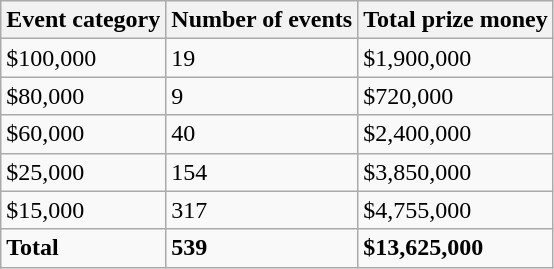<table class="wikitable">
<tr>
<th>Event category</th>
<th>Number of events</th>
<th>Total prize money</th>
</tr>
<tr>
<td>$100,000</td>
<td>19</td>
<td>$1,900,000</td>
</tr>
<tr>
<td>$80,000</td>
<td>9</td>
<td>$720,000</td>
</tr>
<tr>
<td>$60,000</td>
<td>40</td>
<td>$2,400,000</td>
</tr>
<tr>
<td>$25,000</td>
<td>154</td>
<td>$3,850,000</td>
</tr>
<tr>
<td>$15,000</td>
<td>317</td>
<td>$4,755,000</td>
</tr>
<tr>
<td><strong>Total</strong></td>
<td><strong>539</strong></td>
<td><strong>$13,625,000</strong></td>
</tr>
</table>
